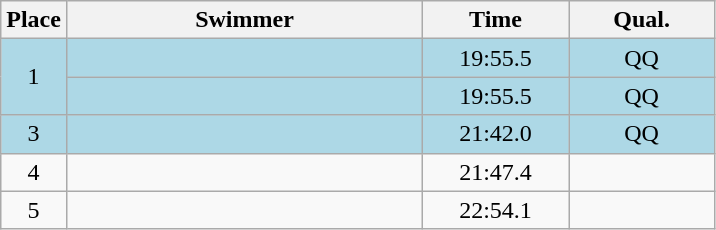<table class=wikitable style="text-align:center">
<tr>
<th>Place</th>
<th width=230>Swimmer</th>
<th width=90>Time</th>
<th width=90>Qual.</th>
</tr>
<tr bgcolor=lightblue>
<td rowspan=2>1</td>
<td align=left></td>
<td>19:55.5</td>
<td>QQ</td>
</tr>
<tr bgcolor=lightblue>
<td align=left></td>
<td>19:55.5</td>
<td>QQ</td>
</tr>
<tr bgcolor=lightblue>
<td>3</td>
<td align=left></td>
<td>21:42.0</td>
<td>QQ</td>
</tr>
<tr>
<td>4</td>
<td align=left></td>
<td>21:47.4</td>
<td></td>
</tr>
<tr>
<td>5</td>
<td align=left></td>
<td>22:54.1</td>
<td></td>
</tr>
</table>
